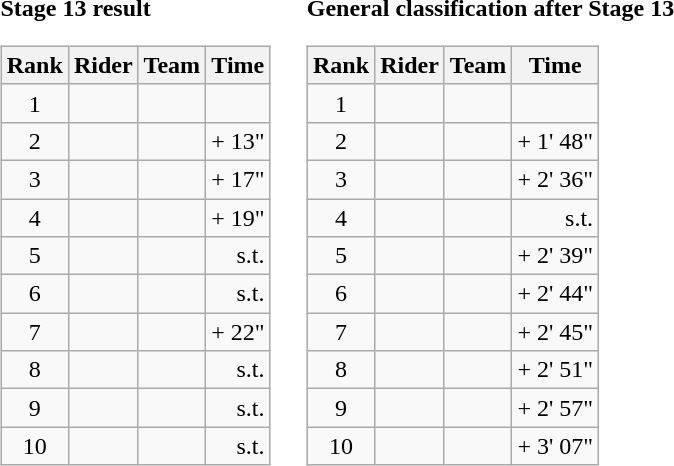<table>
<tr>
<td><strong>Stage 13 result</strong><br><table class="wikitable">
<tr>
<th scope="col">Rank</th>
<th scope="col">Rider</th>
<th scope="col">Team</th>
<th scope="col">Time</th>
</tr>
<tr>
<td style="text-align:center;">1</td>
<td></td>
<td></td>
<td style="text-align:right;"></td>
</tr>
<tr>
<td style="text-align:center;">2</td>
<td></td>
<td></td>
<td style="text-align:right;">+ 13"</td>
</tr>
<tr>
<td style="text-align:center;">3</td>
<td></td>
<td></td>
<td style="text-align:right;">+ 17"</td>
</tr>
<tr>
<td style="text-align:center;">4</td>
<td></td>
<td></td>
<td style="text-align:right;">+ 19"</td>
</tr>
<tr>
<td style="text-align:center;">5</td>
<td></td>
<td></td>
<td style="text-align:right;">s.t.</td>
</tr>
<tr>
<td style="text-align:center;">6</td>
<td></td>
<td></td>
<td style="text-align:right;">s.t.</td>
</tr>
<tr>
<td style="text-align:center;">7</td>
<td></td>
<td></td>
<td style="text-align:right;">+ 22"</td>
</tr>
<tr>
<td style="text-align:center;">8</td>
<td></td>
<td></td>
<td style="text-align:right;">s.t.</td>
</tr>
<tr>
<td style="text-align:center;">9</td>
<td></td>
<td></td>
<td style="text-align:right;">s.t.</td>
</tr>
<tr>
<td style="text-align:center;">10</td>
<td></td>
<td></td>
<td style="text-align:right;">s.t.</td>
</tr>
</table>
</td>
<td></td>
<td><strong>General classification after Stage 13</strong><br><table class="wikitable">
<tr>
<th scope="col">Rank</th>
<th scope="col">Rider</th>
<th scope="col">Team</th>
<th scope="col">Time</th>
</tr>
<tr>
<td style="text-align:center;">1</td>
<td></td>
<td></td>
<td style="text-align:right;"></td>
</tr>
<tr>
<td style="text-align:center;">2</td>
<td></td>
<td></td>
<td style="text-align:right;">+ 1' 48"</td>
</tr>
<tr>
<td style="text-align:center;">3</td>
<td></td>
<td></td>
<td style="text-align:right;">+ 2' 36"</td>
</tr>
<tr>
<td style="text-align:center;">4</td>
<td></td>
<td></td>
<td style="text-align:right;">s.t.</td>
</tr>
<tr>
<td style="text-align:center;">5</td>
<td></td>
<td></td>
<td style="text-align:right;">+ 2' 39"</td>
</tr>
<tr>
<td style="text-align:center;">6</td>
<td></td>
<td></td>
<td style="text-align:right;">+ 2' 44"</td>
</tr>
<tr>
<td style="text-align:center;">7</td>
<td></td>
<td></td>
<td style="text-align:right;">+ 2' 45"</td>
</tr>
<tr>
<td style="text-align:center;">8</td>
<td></td>
<td></td>
<td style="text-align:right;">+ 2' 51"</td>
</tr>
<tr>
<td style="text-align:center;">9</td>
<td></td>
<td></td>
<td style="text-align:right;">+ 2' 57"</td>
</tr>
<tr>
<td style="text-align:center;">10</td>
<td></td>
<td></td>
<td style="text-align:right;">+ 3' 07"</td>
</tr>
</table>
</td>
</tr>
</table>
